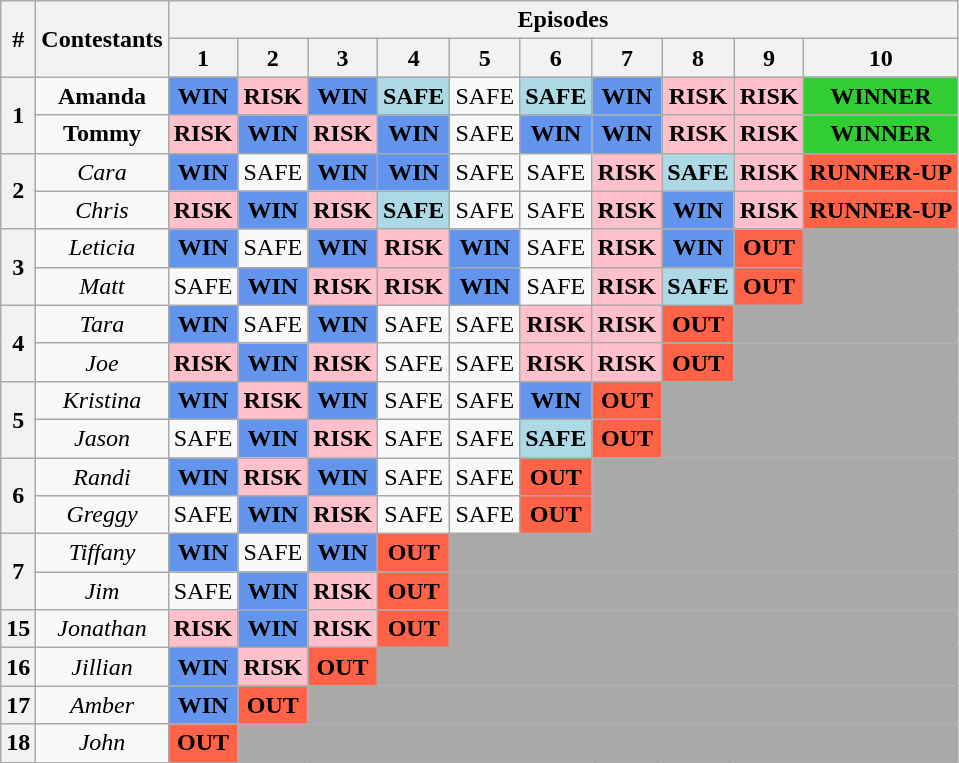<table class="wikitable" style="text-align:center">
<tr>
<th rowspan=2>#</th>
<th rowspan=2>Contestants</th>
<th colspan=10>Episodes</th>
</tr>
<tr>
<th>1</th>
<th>2</th>
<th>3</th>
<th>4</th>
<th>5</th>
<th>6</th>
<th>7</th>
<th>8</th>
<th>9</th>
<th>10</th>
</tr>
<tr>
<th rowspan=2>1</th>
<td><strong>Amanda</strong></td>
<td style="background:cornflowerblue;"><strong>WIN </strong></td>
<td style="background:pink;"><strong>RISK</strong></td>
<td style="background:cornflowerblue;"><strong>WIN</strong></td>
<td style="background:lightblue;"><strong>SAFE</strong></td>
<td>SAFE</td>
<td style="background:lightblue;"><strong>SAFE </strong></td>
<td style="background:cornflowerblue;"><strong>WIN</strong></td>
<td style="background:pink;"><strong>RISK</strong></td>
<td style="background:pink;"><strong>RISK</strong></td>
<td style="background:limegreen;"><strong>WINNER</strong></td>
</tr>
<tr>
<td><strong>Tommy</strong></td>
<td style="background:pink;"><strong>RISK</strong></td>
<td style="background:cornflowerblue;"><strong>WIN</strong></td>
<td style="background:pink;"><strong>RISK</strong></td>
<td style="background:cornflowerblue;"><strong>WIN</strong></td>
<td>SAFE</td>
<td style="background:cornflowerblue;"><strong>WIN</strong></td>
<td style="background:cornflowerblue;"><strong>WIN </strong></td>
<td style="background:pink;"><strong>RISK </strong></td>
<td style="background:pink;"><strong>RISK</strong></td>
<td style="background:limegreen;"><strong>WINNER</strong></td>
</tr>
<tr>
<th rowspan=2>2</th>
<td><em>Cara</em></td>
<td style="background:cornflowerblue;"><strong>WIN</strong></td>
<td>SAFE</td>
<td style="background:cornflowerblue;"><strong>WIN</strong></td>
<td style="background:cornflowerblue;"><strong>WIN</strong></td>
<td>SAFE</td>
<td>SAFE</td>
<td style="background:pink;"><strong>RISK</strong></td>
<td style="background:lightblue;"><strong>SAFE</strong></td>
<td style="background:pink;"><strong>RISK</strong></td>
<td style="background:tomato;"><strong>RUNNER-UP</strong></td>
</tr>
<tr>
<td><em>Chris</em></td>
<td style="background:pink;"><strong>RISK</strong></td>
<td style="background:cornflowerblue;"><strong>WIN</strong></td>
<td style="background:pink;"><strong>RISK</strong></td>
<td style="background:lightblue;"><strong>SAFE</strong></td>
<td>SAFE</td>
<td>SAFE</td>
<td style="background:pink;"><strong>RISK </strong></td>
<td style="background:cornflowerblue;"><strong>WIN</strong></td>
<td style="background:pink;"><strong>RISK</strong></td>
<td style="background:tomato;"><strong>RUNNER-UP</strong></td>
</tr>
<tr>
<th rowspan=2>3</th>
<td><em>Leticia</em></td>
<td style="background:cornflowerblue;"><strong>WIN</strong></td>
<td>SAFE</td>
<td style="background:cornflowerblue;"><strong>WIN </strong></td>
<td style="background:pink;"><strong>RISK</strong></td>
<td style="background:cornflowerblue;"><strong>WIN </strong></td>
<td>SAFE</td>
<td style="background:pink;"><strong>RISK</strong></td>
<td style="background:cornflowerblue;"><strong>WIN</strong></td>
<td style="background:tomato;"><strong>OUT</strong></td>
<td style="background:darkgray;"></td>
</tr>
<tr>
<td><em>Matt</em></td>
<td>SAFE</td>
<td style="background:cornflowerblue;"><strong>WIN</strong></td>
<td style="background:pink;"><strong>RISK</strong></td>
<td style="background:pink;"><strong>RISK</strong></td>
<td style="background:cornflowerblue;"><strong>WIN</strong></td>
<td>SAFE</td>
<td style="background:pink;"><strong>RISK</strong></td>
<td style="background:lightblue;"><strong>SAFE</strong></td>
<td style="background:tomato;"><strong>OUT</strong></td>
<td style="background:darkgray;"></td>
</tr>
<tr>
<th rowspan=2>4</th>
<td><em>Tara</em></td>
<td style="background:cornflowerblue;"><strong>WIN</strong></td>
<td>SAFE</td>
<td style="background:cornflowerblue;"><strong>WIN</strong></td>
<td>SAFE</td>
<td>SAFE</td>
<td style="background:pink;"><strong>RISK</strong></td>
<td style="background:pink;"><strong>RISK</strong></td>
<td style="background:tomato;"><strong>OUT</strong></td>
<td style="background:darkgray;" colspan="4"></td>
</tr>
<tr>
<td><em>Joe</em></td>
<td style="background:pink;"><strong>RISK</strong></td>
<td style="background:cornflowerblue;"><strong>WIN</strong></td>
<td style="background:pink;"><strong>RISK</strong></td>
<td>SAFE</td>
<td>SAFE</td>
<td style="background:pink;"><strong>RISK</strong></td>
<td style="background:pink;"><strong>RISK</strong></td>
<td style="background:tomato;"><strong>OUT</strong></td>
<td style="background:darkgray;" colspan="4"></td>
</tr>
<tr>
<th rowspan=2>5</th>
<td><em>Kristina</em></td>
<td style="background:cornflowerblue;"><strong>WIN</strong></td>
<td style="background:pink;"><strong>RISK</strong></td>
<td style="background:cornflowerblue;"><strong>WIN</strong></td>
<td>SAFE</td>
<td>SAFE</td>
<td style="background:cornflowerblue;"><strong>WIN</strong></td>
<td style="background:tomato;"><strong>OUT</strong></td>
<td style="background:darkgray;" colspan="5"></td>
</tr>
<tr>
<td><em>Jason</em></td>
<td>SAFE</td>
<td style="background:cornflowerblue;"><strong>WIN </strong></td>
<td style="background:pink;"><strong>RISK</strong></td>
<td>SAFE</td>
<td>SAFE</td>
<td style="background:lightblue;"><strong>SAFE</strong></td>
<td style="background:tomato;"><strong>OUT</strong></td>
<td style="background:darkgray;" colspan="5"></td>
</tr>
<tr>
<th rowspan=2>6</th>
<td><em>Randi</em></td>
<td style="background:cornflowerblue;"><strong>WIN</strong></td>
<td style="background:pink;"><strong>RISK</strong></td>
<td style="background:cornflowerblue;"><strong>WIN</strong></td>
<td>SAFE</td>
<td>SAFE</td>
<td style="background:tomato;"><strong>OUT</strong></td>
<td style="background:darkgray;" colspan="6"></td>
</tr>
<tr>
<td><em>Greggy</em></td>
<td>SAFE</td>
<td style="background:cornflowerblue;"><strong>WIN</strong></td>
<td style="background:pink;"><strong>RISK</strong></td>
<td>SAFE</td>
<td>SAFE</td>
<td style="background:tomato;"><strong>OUT</strong></td>
<td style="background:darkgray;" colspan="6"></td>
</tr>
<tr>
<th rowspan=2>7</th>
<td><em>Tiffany</em></td>
<td style="background:cornflowerblue;"><strong>WIN</strong></td>
<td>SAFE</td>
<td style="background:cornflowerblue;"><strong>WIN </strong></td>
<td style="background:tomato;"><strong>OUT</strong></td>
<td style="background:darkgray;" colspan="7"></td>
</tr>
<tr>
<td><em>Jim</em></td>
<td>SAFE</td>
<td style="background:cornflowerblue;"><strong>WIN</strong></td>
<td style="background:pink;"><strong>RISK</strong></td>
<td style="background:tomato;"><strong>OUT</strong></td>
<td style="background:darkgray;" colspan="7"></td>
</tr>
<tr>
<th rowspan>15</th>
<td><em>Jonathan</em></td>
<td style="background:pink;"><strong>RISK</strong></td>
<td style="background:cornflowerblue;"><strong>WIN</strong></td>
<td style="background:pink;"><strong>RISK</strong></td>
<td style="background:tomato;"><strong>OUT</strong></td>
<td style="background:darkgray;" colspan="10"></td>
</tr>
<tr>
<th rowspan>16</th>
<td><em>Jillian</em></td>
<td style="background:cornflowerblue;"><strong>WIN</strong></td>
<td style="background:pink;"><strong>RISK</strong></td>
<td style="background:tomato;"><strong>OUT</strong></td>
<td style="background:darkgray;" colspan="10"></td>
</tr>
<tr>
<th rowspan>17</th>
<td><em>Amber</em></td>
<td style="background:cornflowerblue;"><strong>WIN</strong></td>
<td style="background:tomato;"><strong>OUT</strong></td>
<td style="background:darkgray;" colspan="10"></td>
</tr>
<tr>
<th rowspan>18</th>
<td><em>John</em></td>
<td style="background:tomato;"><strong>OUT</strong></td>
<td style="background:darkgray;" colspan="10"></td>
</tr>
</table>
